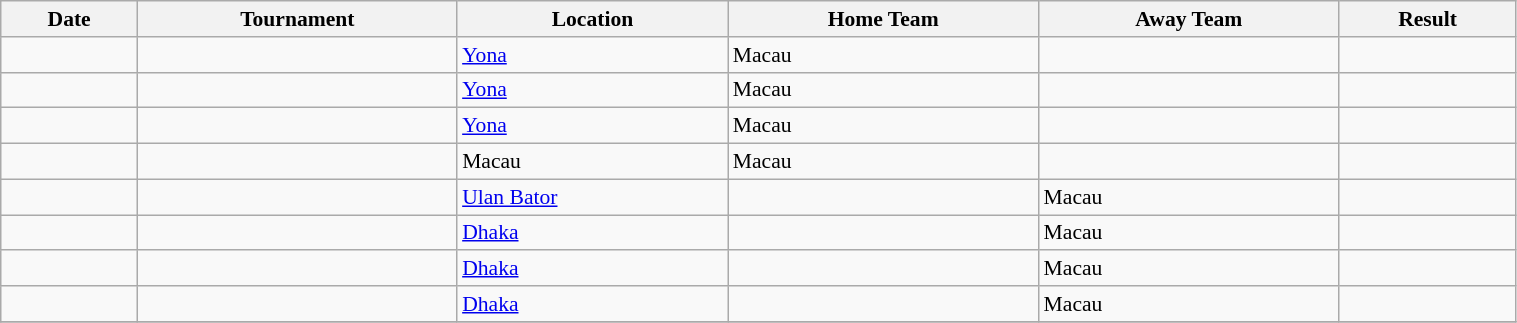<table class="wikitable" width=80% style="font-size: 90%">
<tr>
<th>Date</th>
<th>Tournament</th>
<th>Location</th>
<th>Home Team</th>
<th>Away Team</th>
<th>Result</th>
</tr>
<tr>
<td></td>
<td></td>
<td> <a href='#'>Yona</a></td>
<td> Macau</td>
<td></td>
<td></td>
</tr>
<tr>
<td></td>
<td></td>
<td> <a href='#'>Yona</a></td>
<td> Macau</td>
<td></td>
<td></td>
</tr>
<tr>
<td></td>
<td></td>
<td> <a href='#'>Yona</a></td>
<td> Macau</td>
<td></td>
<td></td>
</tr>
<tr>
<td></td>
<td></td>
<td> Macau</td>
<td> Macau</td>
<td></td>
<td></td>
</tr>
<tr>
<td></td>
<td></td>
<td> <a href='#'>Ulan Bator</a></td>
<td></td>
<td> Macau</td>
<td></td>
</tr>
<tr>
<td></td>
<td></td>
<td> <a href='#'>Dhaka</a></td>
<td></td>
<td> Macau</td>
<td></td>
</tr>
<tr>
<td></td>
<td></td>
<td> <a href='#'>Dhaka</a></td>
<td></td>
<td> Macau</td>
<td></td>
</tr>
<tr>
<td></td>
<td></td>
<td> <a href='#'>Dhaka</a></td>
<td></td>
<td> Macau</td>
<td></td>
</tr>
<tr>
</tr>
</table>
